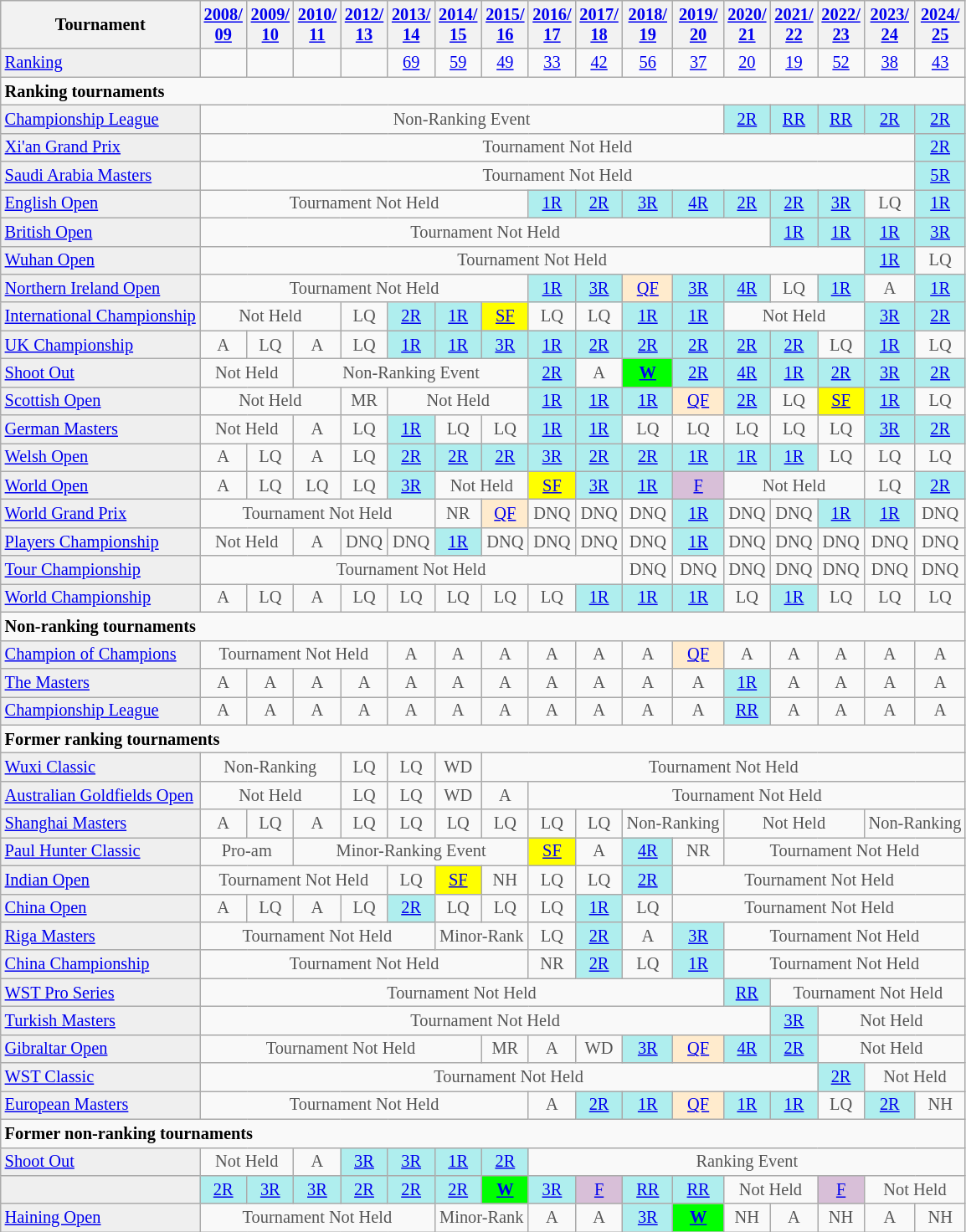<table class="wikitable" style="font-size:85%;">
<tr>
<th>Tournament</th>
<th><a href='#'>2008/<br>09</a></th>
<th><a href='#'>2009/<br>10</a></th>
<th><a href='#'>2010/<br>11</a></th>
<th><a href='#'>2012/<br>13</a></th>
<th><a href='#'>2013/<br>14</a></th>
<th><a href='#'>2014/<br>15</a></th>
<th><a href='#'>2015/<br>16</a></th>
<th><a href='#'>2016/<br>17</a></th>
<th><a href='#'>2017/<br>18</a></th>
<th><a href='#'>2018/<br>19</a></th>
<th><a href='#'>2019/<br>20</a></th>
<th><a href='#'>2020/<br>21</a></th>
<th><a href='#'>2021/<br>22</a></th>
<th><a href='#'>2022/<br>23</a></th>
<th><a href='#'>2023/<br>24</a></th>
<th><a href='#'>2024/<br>25</a></th>
</tr>
<tr>
<td style="background:#EFEFEF;"><a href='#'>Ranking</a></td>
<td align="center"></td>
<td align="center"></td>
<td align="center"></td>
<td align="center"></td>
<td align="center"><a href='#'>69</a></td>
<td align="center"><a href='#'>59</a></td>
<td align="center"><a href='#'>49</a></td>
<td align="center"><a href='#'>33</a></td>
<td align="center"><a href='#'>42</a></td>
<td align="center"><a href='#'>56</a></td>
<td align="center"><a href='#'>37</a></td>
<td align="center"><a href='#'>20</a></td>
<td align="center"><a href='#'>19</a></td>
<td align="center"><a href='#'>52</a></td>
<td align="center"><a href='#'>38</a></td>
<td align="center"><a href='#'>43</a></td>
</tr>
<tr>
<td colspan="20"><strong>Ranking tournaments</strong></td>
</tr>
<tr>
<td style="background:#EFEFEF;"><a href='#'>Championship League</a></td>
<td align="center" colspan="11" style="color:#555555;">Non-Ranking Event</td>
<td align="center" style="background:#afeeee;"><a href='#'>2R</a></td>
<td align="center" style="background:#afeeee;"><a href='#'>RR</a></td>
<td align="center" style="background:#afeeee;"><a href='#'>RR</a></td>
<td align="center" style="background:#afeeee;"><a href='#'>2R</a></td>
<td align="center" style="background:#afeeee;"><a href='#'>2R</a></td>
</tr>
<tr>
<td style="background:#EFEFEF;"><a href='#'>Xi'an Grand Prix</a></td>
<td align="center" colspan="15" style="color:#555555;">Tournament Not Held</td>
<td align="center" style="background:#afeeee;"><a href='#'>2R</a></td>
</tr>
<tr>
<td style="background:#EFEFEF;"><a href='#'>Saudi Arabia Masters</a></td>
<td align="center" colspan="15" style="color:#555555;">Tournament Not Held</td>
<td align="center" style="background:#afeeee;"><a href='#'>5R</a></td>
</tr>
<tr>
<td style="background:#EFEFEF;"><a href='#'>English Open</a></td>
<td align="center" colspan="7" style="color:#555555;">Tournament Not Held</td>
<td align="center" style="background:#afeeee;"><a href='#'>1R</a></td>
<td align="center" style="background:#afeeee;"><a href='#'>2R</a></td>
<td align="center" style="background:#afeeee;"><a href='#'>3R</a></td>
<td align="center" style="background:#afeeee;"><a href='#'>4R</a></td>
<td align="center" style="background:#afeeee;"><a href='#'>2R</a></td>
<td align="center" style="background:#afeeee;"><a href='#'>2R</a></td>
<td align="center" style="background:#afeeee;"><a href='#'>3R</a></td>
<td align="center" style="color:#555555;">LQ</td>
<td align="center" style="background:#afeeee;"><a href='#'>1R</a></td>
</tr>
<tr>
<td style="background:#EFEFEF;"><a href='#'>British Open</a></td>
<td align="center" colspan="12" style="color:#555555;">Tournament Not Held</td>
<td align="center" style="background:#afeeee;"><a href='#'>1R</a></td>
<td align="center" style="background:#afeeee;"><a href='#'>1R</a></td>
<td align="center" style="background:#afeeee;"><a href='#'>1R</a></td>
<td align="center" style="background:#afeeee;"><a href='#'>3R</a></td>
</tr>
<tr>
<td style="background:#EFEFEF;"><a href='#'>Wuhan Open</a></td>
<td align="center" colspan="14" style="color:#555555;">Tournament Not Held</td>
<td align="center" style="background:#afeeee;"><a href='#'>1R</a></td>
<td align="center" style="color:#555555;">LQ</td>
</tr>
<tr>
<td style="background:#EFEFEF;"><a href='#'>Northern Ireland Open</a></td>
<td align="center" colspan="7" style="color:#555555;">Tournament Not Held</td>
<td align="center" style="background:#afeeee;"><a href='#'>1R</a></td>
<td align="center" style="background:#afeeee;"><a href='#'>3R</a></td>
<td align="center" style="background:#ffebcd;"><a href='#'>QF</a></td>
<td align="center" style="background:#afeeee;"><a href='#'>3R</a></td>
<td align="center" style="background:#afeeee;"><a href='#'>4R</a></td>
<td align="center" style="color:#555555;">LQ</td>
<td align="center" style="background:#afeeee;"><a href='#'>1R</a></td>
<td align="center" style="color:#555555;">A</td>
<td align="center" style="background:#afeeee;"><a href='#'>1R</a></td>
</tr>
<tr>
<td style="background:#EFEFEF;"><a href='#'>International Championship</a></td>
<td align="center" colspan="3" style="color:#555555;">Not Held</td>
<td align="center" style="color:#555555;">LQ</td>
<td align="center" style="background:#afeeee;"><a href='#'>2R</a></td>
<td align="center" style="background:#afeeee;"><a href='#'>1R</a></td>
<td align="center" style="background:yellow;"><a href='#'>SF</a></td>
<td align="center" style="color:#555555;">LQ</td>
<td align="center" style="color:#555555;">LQ</td>
<td align="center" style="background:#afeeee;"><a href='#'>1R</a></td>
<td align="center" style="background:#afeeee;"><a href='#'>1R</a></td>
<td align="center" colspan="3" style="color:#555555;">Not Held</td>
<td align="center" style="background:#afeeee;"><a href='#'>3R</a></td>
<td align="center" style="background:#afeeee;"><a href='#'>2R</a></td>
</tr>
<tr>
<td style="background:#EFEFEF;"><a href='#'>UK Championship</a></td>
<td align="center" style="color:#555555;">A</td>
<td align="center" style="color:#555555;">LQ</td>
<td align="center" style="color:#555555;">A</td>
<td align="center" style="color:#555555;">LQ</td>
<td align="center" style="background:#afeeee;"><a href='#'>1R</a></td>
<td align="center" style="background:#afeeee;"><a href='#'>1R</a></td>
<td align="center" style="background:#afeeee;"><a href='#'>3R</a></td>
<td align="center" style="background:#afeeee;"><a href='#'>1R</a></td>
<td align="center" style="background:#afeeee;"><a href='#'>2R</a></td>
<td align="center" style="background:#afeeee;"><a href='#'>2R</a></td>
<td align="center" style="background:#afeeee;"><a href='#'>2R</a></td>
<td align="center" style="background:#afeeee;"><a href='#'>2R</a></td>
<td align="center" style="background:#afeeee;"><a href='#'>2R</a></td>
<td align="center" style="color:#555555;">LQ</td>
<td align="center" style="background:#afeeee;"><a href='#'>1R</a></td>
<td align="center" style="color:#555555;">LQ</td>
</tr>
<tr>
<td style="background:#EFEFEF;"><a href='#'>Shoot Out</a></td>
<td align="center" colspan="2" style="color:#555555;">Not Held</td>
<td align="center" colspan="5" style="color:#555555;">Non-Ranking Event</td>
<td align="center" style="background:#afeeee;"><a href='#'>2R</a></td>
<td align="center" style="color:#555555;">A</td>
<td align="center" style="background:#00ff00;"><a href='#'><strong>W</strong></a></td>
<td align="center" style="background:#afeeee;"><a href='#'>2R</a></td>
<td align="center" style="background:#afeeee;"><a href='#'>4R</a></td>
<td align="center" style="background:#afeeee;"><a href='#'>1R</a></td>
<td align="center" style="background:#afeeee;"><a href='#'>2R</a></td>
<td align="center" style="background:#afeeee;"><a href='#'>3R</a></td>
<td align="center" style="background:#afeeee;"><a href='#'>2R</a></td>
</tr>
<tr>
<td style="background:#EFEFEF;"><a href='#'>Scottish Open</a></td>
<td align="center" colspan="3" style="color:#555555;">Not Held</td>
<td align="center" style="color:#555555;">MR</td>
<td align="center" colspan="3" style="color:#555555;">Not Held</td>
<td align="center" style="background:#afeeee;"><a href='#'>1R</a></td>
<td align="center" style="background:#afeeee;"><a href='#'>1R</a></td>
<td align="center" style="background:#afeeee;"><a href='#'>1R</a></td>
<td align="center" style="background:#ffebcd;"><a href='#'>QF</a></td>
<td align="center" style="background:#afeeee;"><a href='#'>2R</a></td>
<td align="center" style="color:#555555;">LQ</td>
<td align="center" style="background:yellow;"><a href='#'>SF</a></td>
<td align="center" style="background:#afeeee;"><a href='#'>1R</a></td>
<td align="center" style="color:#555555;">LQ</td>
</tr>
<tr>
<td style="background:#EFEFEF;"><a href='#'>German Masters</a></td>
<td align="center" colspan="2" style="color:#555555;">Not Held</td>
<td align="center" style="color:#555555;">A</td>
<td align="center" style="color:#555555;">LQ</td>
<td align="center" style="background:#afeeee;"><a href='#'>1R</a></td>
<td align="center" style="color:#555555;">LQ</td>
<td align="center" style="color:#555555;">LQ</td>
<td align="center" style="background:#afeeee;"><a href='#'>1R</a></td>
<td align="center" style="background:#afeeee;"><a href='#'>1R</a></td>
<td align="center" style="color:#555555;">LQ</td>
<td align="center" style="color:#555555;">LQ</td>
<td align="center" style="color:#555555;">LQ</td>
<td align="center" style="color:#555555;">LQ</td>
<td align="center" style="color:#555555;">LQ</td>
<td align="center" style="background:#afeeee;"><a href='#'>3R</a></td>
<td align="center" style="background:#afeeee;"><a href='#'>2R</a></td>
</tr>
<tr>
<td style="background:#EFEFEF;"><a href='#'>Welsh Open</a></td>
<td align="center" style="color:#555555;">A</td>
<td align="center" style="color:#555555;">LQ</td>
<td align="center" style="color:#555555;">A</td>
<td align="center" style="color:#555555;">LQ</td>
<td align="center" style="background:#afeeee;"><a href='#'>2R</a></td>
<td align="center" style="background:#afeeee;"><a href='#'>2R</a></td>
<td align="center" style="background:#afeeee;"><a href='#'>2R</a></td>
<td align="center" style="background:#afeeee;"><a href='#'>3R</a></td>
<td align="center" style="background:#afeeee;"><a href='#'>2R</a></td>
<td align="center" style="background:#afeeee;"><a href='#'>2R</a></td>
<td align="center" style="background:#afeeee;"><a href='#'>1R</a></td>
<td align="center" style="background:#afeeee;"><a href='#'>1R</a></td>
<td align="center" style="background:#afeeee;"><a href='#'>1R</a></td>
<td align="center" style="color:#555555;">LQ</td>
<td align="center" style="color:#555555;">LQ</td>
<td align="center" style="color:#555555;">LQ</td>
</tr>
<tr>
<td style="background:#EFEFEF;"><a href='#'>World Open</a></td>
<td align="center" style="color:#555555;">A</td>
<td align="center" style="color:#555555;">LQ</td>
<td align="center" style="color:#555555;">LQ</td>
<td align="center" style="color:#555555;">LQ</td>
<td align="center" style="background:#afeeee;"><a href='#'>3R</a></td>
<td align="center" colspan="2" style="color:#555555;">Not Held</td>
<td align="center" style="background:yellow;"><a href='#'>SF</a></td>
<td align="center" style="background:#afeeee;"><a href='#'>3R</a></td>
<td align="center" style="background:#afeeee;"><a href='#'>1R</a></td>
<td align="center" style="background:thistle;"><a href='#'>F</a></td>
<td align="center" colspan="3" style="color:#555555;">Not Held</td>
<td align="center" style="color:#555555;">LQ</td>
<td align="center" style="background:#afeeee;"><a href='#'>2R</a></td>
</tr>
<tr>
<td style="background:#EFEFEF;"><a href='#'>World Grand Prix</a></td>
<td align="center" colspan="5" style="color:#555555;">Tournament Not Held</td>
<td align="center" style="color:#555555;">NR</td>
<td align="center" style="background:#ffebcd;"><a href='#'>QF</a></td>
<td align="center" style="color:#555555;">DNQ</td>
<td align="center" style="color:#555555;">DNQ</td>
<td align="center" style="color:#555555;">DNQ</td>
<td align="center" style="background:#afeeee;"><a href='#'>1R</a></td>
<td align="center" style="color:#555555;">DNQ</td>
<td align="center" style="color:#555555;">DNQ</td>
<td align="center" style="background:#afeeee;"><a href='#'>1R</a></td>
<td align="center" style="background:#afeeee;"><a href='#'>1R</a></td>
<td align="center" style="color:#555555;">DNQ</td>
</tr>
<tr>
<td style="background:#EFEFEF;"><a href='#'>Players Championship</a></td>
<td align="center" colspan="2" style="color:#555555;">Not Held</td>
<td align="center" style="color:#555555;">A</td>
<td align="center" style="color:#555555;">DNQ</td>
<td align="center" style="color:#555555;">DNQ</td>
<td align="center" style="background:#afeeee;"><a href='#'>1R</a></td>
<td align="center" style="color:#555555;">DNQ</td>
<td align="center" style="color:#555555;">DNQ</td>
<td align="center" style="color:#555555;">DNQ</td>
<td align="center" style="color:#555555;">DNQ</td>
<td align="center" style="background:#afeeee;"><a href='#'>1R</a></td>
<td align="center" style="color:#555555;">DNQ</td>
<td align="center" style="color:#555555;">DNQ</td>
<td align="center" style="color:#555555;">DNQ</td>
<td align="center" style="color:#555555;">DNQ</td>
<td align="center" style="color:#555555;">DNQ</td>
</tr>
<tr>
<td style="background:#EFEFEF;"><a href='#'>Tour Championship</a></td>
<td align="center" colspan="9" style="color:#555555;">Tournament Not Held</td>
<td align="center" style="color:#555555;">DNQ</td>
<td align="center" style="color:#555555;">DNQ</td>
<td align="center" style="color:#555555;">DNQ</td>
<td align="center" style="color:#555555;">DNQ</td>
<td align="center" style="color:#555555;">DNQ</td>
<td align="center" style="color:#555555;">DNQ</td>
<td align="center" style="color:#555555;">DNQ</td>
</tr>
<tr>
<td style="background:#EFEFEF;"><a href='#'>World Championship</a></td>
<td align="center" style="color:#555555;">A</td>
<td align="center" style="color:#555555;">LQ</td>
<td align="center" style="color:#555555;">A</td>
<td align="center" style="color:#555555;">LQ</td>
<td align="center" style="color:#555555;">LQ</td>
<td align="center" style="color:#555555;">LQ</td>
<td align="center" style="color:#555555;">LQ</td>
<td align="center" style="color:#555555;">LQ</td>
<td align="center" style="background:#afeeee;"><a href='#'>1R</a></td>
<td align="center" style="background:#afeeee;"><a href='#'>1R</a></td>
<td align="center" style="background:#afeeee;"><a href='#'>1R</a></td>
<td align="center" style="color:#555555;">LQ</td>
<td align="center" style="background:#afeeee;"><a href='#'>1R</a></td>
<td align="center" style="color:#555555;">LQ</td>
<td align="center" style="color:#555555;">LQ</td>
<td align="center" style="color:#555555;">LQ</td>
</tr>
<tr>
<td colspan="20"><strong>Non-ranking tournaments</strong></td>
</tr>
<tr>
<td style="background:#EFEFEF;"><a href='#'>Champion of Champions</a></td>
<td align="center" colspan="4" style="color:#555555;">Tournament Not Held</td>
<td align="center" style="color:#555555;">A</td>
<td align="center" style="color:#555555;">A</td>
<td align="center" style="color:#555555;">A</td>
<td align="center" style="color:#555555;">A</td>
<td align="center" style="color:#555555;">A</td>
<td align="center" style="color:#555555;">A</td>
<td align="center" style="background:#ffebcd;"><a href='#'>QF</a></td>
<td align="center" style="color:#555555;">A</td>
<td align="center" style="color:#555555;">A</td>
<td align="center" style="color:#555555;">A</td>
<td align="center" style="color:#555555;">A</td>
<td align="center" style="color:#555555;">A</td>
</tr>
<tr>
<td style="background:#EFEFEF;"><a href='#'>The Masters</a></td>
<td align="center" style="color:#555555;">A</td>
<td align="center" style="color:#555555;">A</td>
<td align="center" style="color:#555555;">A</td>
<td align="center" style="color:#555555;">A</td>
<td align="center" style="color:#555555;">A</td>
<td align="center" style="color:#555555;">A</td>
<td align="center" style="color:#555555;">A</td>
<td align="center" style="color:#555555;">A</td>
<td align="center" style="color:#555555;">A</td>
<td align="center" style="color:#555555;">A</td>
<td align="center" style="color:#555555;">A</td>
<td align="center" style="background:#afeeee;"><a href='#'>1R</a></td>
<td align="center" style="color:#555555;">A</td>
<td align="center" style="color:#555555;">A</td>
<td align="center" style="color:#555555;">A</td>
<td align="center" style="color:#555555;">A</td>
</tr>
<tr>
<td style="background:#EFEFEF;"><a href='#'>Championship League</a></td>
<td align="center" style="color:#555555;">A</td>
<td align="center" style="color:#555555;">A</td>
<td align="center" style="color:#555555;">A</td>
<td align="center" style="color:#555555;">A</td>
<td align="center" style="color:#555555;">A</td>
<td align="center" style="color:#555555;">A</td>
<td align="center" style="color:#555555;">A</td>
<td align="center" style="color:#555555;">A</td>
<td align="center" style="color:#555555;">A</td>
<td align="center" style="color:#555555;">A</td>
<td align="center" style="color:#555555;">A</td>
<td align="center" style="background:#afeeee;"><a href='#'>RR</a></td>
<td align="center" style="color:#555555;">A</td>
<td align="center" style="color:#555555;">A</td>
<td align="center" style="color:#555555;">A</td>
<td align="center" style="color:#555555;">A</td>
</tr>
<tr>
<td colspan="20"><strong>Former ranking tournaments</strong></td>
</tr>
<tr>
<td style="background:#EFEFEF;"><a href='#'>Wuxi Classic</a></td>
<td align="center" colspan="3" style="color:#555555;">Non-Ranking</td>
<td align="center" style="color:#555555;">LQ</td>
<td align="center" style="color:#555555;">LQ</td>
<td align="center" style="color:#555555;">WD</td>
<td align="center" colspan="20" style="color:#555555;">Tournament Not Held</td>
</tr>
<tr>
<td style="background:#EFEFEF;"><a href='#'>Australian Goldfields Open</a></td>
<td align="center" colspan="3" style="color:#555555;">Not Held</td>
<td align="center" style="color:#555555;">LQ</td>
<td align="center" style="color:#555555;">LQ</td>
<td align="center" style="color:#555555;">WD</td>
<td align="center" style="color:#555555;">A</td>
<td align="center" colspan="20" style="color:#555555;">Tournament Not Held</td>
</tr>
<tr>
<td style="background:#EFEFEF;"><a href='#'>Shanghai Masters</a></td>
<td align="center" style="color:#555555;">A</td>
<td align="center" style="color:#555555;">LQ</td>
<td align="center" style="color:#555555;">A</td>
<td align="center" style="color:#555555;">LQ</td>
<td align="center" style="color:#555555;">LQ</td>
<td align="center" style="color:#555555;">LQ</td>
<td align="center" style="color:#555555;">LQ</td>
<td align="center" style="color:#555555;">LQ</td>
<td align="center" style="color:#555555;">LQ</td>
<td align="center" colspan="2" style="color:#555555;">Non-Ranking</td>
<td align="center" colspan="3" style="color:#555555;">Not Held</td>
<td align="center" colspan="2" style="color:#555555;">Non-Ranking</td>
</tr>
<tr>
<td style="background:#EFEFEF;"><a href='#'>Paul Hunter Classic</a></td>
<td align="center" colspan="2" style="color:#555555;">Pro-am</td>
<td align="center" colspan="5" style="color:#555555;">Minor-Ranking Event</td>
<td align="center" style="background:yellow;"><a href='#'>SF</a></td>
<td align="center" style="color:#555555;">A</td>
<td align="center" style="background:#afeeee;"><a href='#'>4R</a></td>
<td align="center" style="color:#555555;">NR</td>
<td align="center" colspan="20" style="color:#555555;">Tournament Not Held</td>
</tr>
<tr>
<td style="background:#EFEFEF;"><a href='#'>Indian Open</a></td>
<td align="center" colspan="4" style="color:#555555;">Tournament Not Held</td>
<td align="center" style="color:#555555;">LQ</td>
<td align="center" style="background:yellow;"><a href='#'>SF</a></td>
<td align="center" style="color:#555555;">NH</td>
<td align="center" style="color:#555555;">LQ</td>
<td align="center" style="color:#555555;">LQ</td>
<td align="center" style="background:#afeeee;"><a href='#'>2R</a></td>
<td align="center" colspan="20" style="color:#555555;">Tournament Not Held</td>
</tr>
<tr>
<td style="background:#EFEFEF;"><a href='#'>China Open</a></td>
<td align="center" style="color:#555555;">A</td>
<td align="center" style="color:#555555;">LQ</td>
<td align="center" style="color:#555555;">A</td>
<td align="center" style="color:#555555;">LQ</td>
<td align="center" style="background:#afeeee;"><a href='#'>2R</a></td>
<td align="center" style="color:#555555;">LQ</td>
<td align="center" style="color:#555555;">LQ</td>
<td align="center" style="color:#555555;">LQ</td>
<td align="center" style="background:#afeeee;"><a href='#'>1R</a></td>
<td align="center" style="color:#555555;">LQ</td>
<td align="center" colspan="20" style="color:#555555;">Tournament Not Held</td>
</tr>
<tr>
<td style="background:#EFEFEF;"><a href='#'>Riga Masters</a></td>
<td align="center" colspan="5" style="color:#555555;">Tournament Not Held</td>
<td align="center" colspan="2" style="color:#555555;">Minor-Rank</td>
<td align="center" style="color:#555555;">LQ</td>
<td align="center" style="background:#afeeee;"><a href='#'>2R</a></td>
<td align="center" style="color:#555555;">A</td>
<td align="center" style="background:#afeeee;"><a href='#'>3R</a></td>
<td align="center" colspan="20" style="color:#555555;">Tournament Not Held</td>
</tr>
<tr>
<td style="background:#EFEFEF;"><a href='#'>China Championship</a></td>
<td align="center" colspan="7" style="color:#555555;">Tournament Not Held</td>
<td align="center" style="color:#555555;">NR</td>
<td align="center" style="background:#afeeee;"><a href='#'>2R</a></td>
<td align="center" style="color:#555555;">LQ</td>
<td align="center" style="background:#afeeee;"><a href='#'>1R</a></td>
<td align="center" colspan="20" style="color:#555555;">Tournament Not Held</td>
</tr>
<tr>
<td style="background:#EFEFEF;"><a href='#'>WST Pro Series</a></td>
<td align="center" colspan="11" style="color:#555555;">Tournament Not Held</td>
<td align="center" style="background:#afeeee;"><a href='#'>RR</a></td>
<td align="center" colspan="20" style="color:#555555;">Tournament Not Held</td>
</tr>
<tr>
<td style="background:#EFEFEF;"><a href='#'>Turkish Masters</a></td>
<td align="center" colspan="12" style="color:#555555;">Tournament Not Held</td>
<td align="center" style="background:#afeeee;"><a href='#'>3R</a></td>
<td align="center" colspan="20" style="color:#555555;">Not Held</td>
</tr>
<tr>
<td style="background:#EFEFEF;"><a href='#'>Gibraltar Open</a></td>
<td align="center" colspan="6" style="color:#555555;">Tournament Not Held</td>
<td align="center" style="color:#555555;">MR</td>
<td align="center" style="color:#555555;">A</td>
<td align="center" style="color:#555555;">WD</td>
<td align="center" style="background:#afeeee;"><a href='#'>3R</a></td>
<td align="center" style="background:#ffebcd;"><a href='#'>QF</a></td>
<td align="center" style="background:#afeeee;"><a href='#'>4R</a></td>
<td align="center" style="background:#afeeee;"><a href='#'>2R</a></td>
<td align="center" colspan="20" style="color:#555555;">Not Held</td>
</tr>
<tr>
<td style="background:#EFEFEF;"><a href='#'>WST Classic</a></td>
<td align="center" colspan="13" style="color:#555555;">Tournament Not Held</td>
<td align="center" style="background:#afeeee;"><a href='#'>2R</a></td>
<td align="center" colspan="2" style="color:#555555;">Not Held</td>
</tr>
<tr>
<td style="background:#EFEFEF;"><a href='#'>European Masters</a></td>
<td align="center" colspan="7" style="color:#555555;">Tournament Not Held</td>
<td align="center" style="color:#555555;">A</td>
<td align="center" style="background:#afeeee;"><a href='#'>2R</a></td>
<td align="center" style="background:#afeeee;"><a href='#'>1R</a></td>
<td align="center" style="background:#ffebcd;"><a href='#'>QF</a></td>
<td align="center" style="background:#afeeee;"><a href='#'>1R</a></td>
<td align="center" style="background:#afeeee;"><a href='#'>1R</a></td>
<td align="center" style="color:#555555;">LQ</td>
<td align="center" style="background:#afeeee;"><a href='#'>2R</a></td>
<td align="center" style="color:#555555;">NH</td>
</tr>
<tr>
<td colspan="20"><strong>Former non-ranking tournaments</strong></td>
</tr>
<tr>
<td style="background:#EFEFEF;"><a href='#'>Shoot Out</a></td>
<td align="center" colspan="2" style="color:#555555;">Not Held</td>
<td align="center" style="color:#555555;">A</td>
<td align="center" style="background:#afeeee;"><a href='#'>3R</a></td>
<td align="center" style="background:#afeeee;"><a href='#'>3R</a></td>
<td align="center" style="background:#afeeee;"><a href='#'>1R</a></td>
<td align="center" style="background:#afeeee;"><a href='#'>2R</a></td>
<td align="center" colspan="20" style="color:#555555;">Ranking Event</td>
</tr>
<tr>
<td style="background:#EFEFEF;"></td>
<td align="center" style="background:#afeeee;"><a href='#'>2R</a></td>
<td align="center" style="background:#afeeee;"><a href='#'>3R</a></td>
<td align="center" style="background:#afeeee;"><a href='#'>3R</a></td>
<td align="center" style="background:#afeeee;"><a href='#'>2R</a></td>
<td align="center" style="background:#afeeee;"><a href='#'>2R</a></td>
<td align="center" style="background:#afeeee;"><a href='#'>2R</a></td>
<td align="center" style="background:#00ff00;"><a href='#'><strong>W</strong></a></td>
<td align="center" style="background:#afeeee;"><a href='#'>3R</a></td>
<td align="center" style="background:thistle;"><a href='#'>F</a></td>
<td align="center" style="background:#afeeee;"><a href='#'>RR</a></td>
<td align="center" style="background:#afeeee;"><a href='#'>RR</a></td>
<td align="center" colspan="2" style="color:#555555;">Not Held</td>
<td align="center" style="background:thistle;"><a href='#'>F</a></td>
<td align="center" colspan="2" style="color:#555555;">Not Held</td>
</tr>
<tr>
<td style="background:#EFEFEF;"><a href='#'>Haining Open</a></td>
<td align="center" colspan="5" style="color:#555555;">Tournament Not Held</td>
<td align="center" colspan="2" style="color:#555555;">Minor-Rank</td>
<td align="center" style="color:#555555;">A</td>
<td align="center" style="color:#555555;">A</td>
<td align="center" style="background:#afeeee;"><a href='#'>3R</a></td>
<td align="center" style="background:#00ff00;"><a href='#'><strong>W</strong></a></td>
<td align="center" style="color:#555555;">NH</td>
<td align="center" style="color:#555555;">A</td>
<td align="center" style="color:#555555;">NH</td>
<td align="center" style="color:#555555;">A</td>
<td align="center" style="color:#555555;">NH</td>
</tr>
</table>
